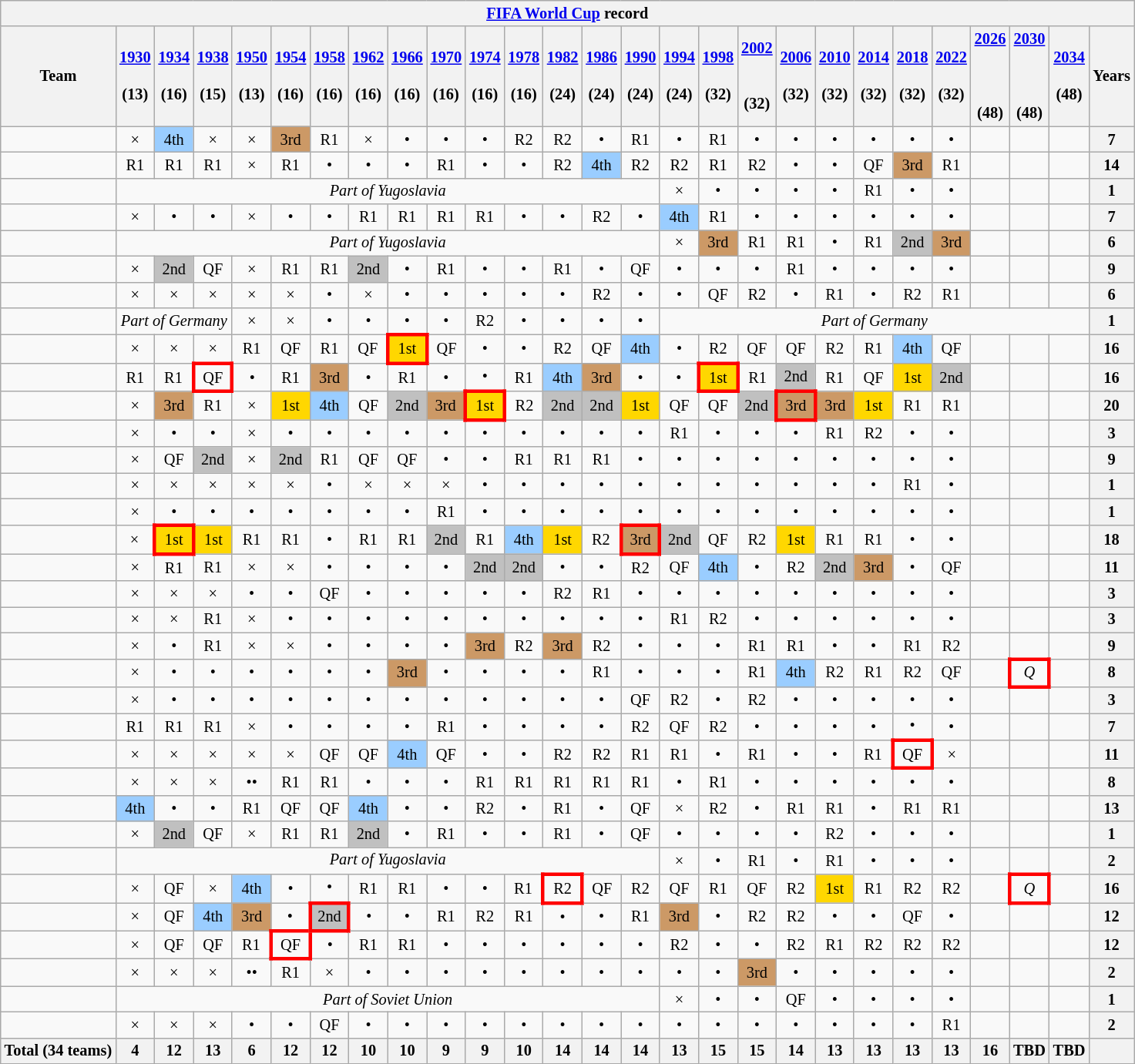<table class="wikitable" style="text-align:center; font-size:85%;">
<tr>
<th colspan=39><a href='#'>FIFA World Cup</a> record</th>
</tr>
<tr>
<th>Team</th>
<th><a href='#'>1930</a><br><br>(13)</th>
<th><a href='#'>1934</a><br><br>(16)</th>
<th><a href='#'>1938</a><br><br>(15)</th>
<th><a href='#'>1950</a><br><br>(13)</th>
<th><a href='#'>1954</a><br><br>(16)</th>
<th><a href='#'>1958</a><br><br>(16)</th>
<th><a href='#'>1962</a><br><br>(16)</th>
<th><a href='#'>1966</a><br><br>(16)</th>
<th><a href='#'>1970</a><br><br>(16)</th>
<th><a href='#'>1974</a><br><br>(16)</th>
<th><a href='#'>1978</a><br><br>(16)</th>
<th><a href='#'>1982</a><br><br>(24)</th>
<th><a href='#'>1986</a><br><br>(24)</th>
<th><a href='#'>1990</a><br><br>(24)</th>
<th><a href='#'>1994</a><br><br>(24)</th>
<th><a href='#'>1998</a><br><br>(32)</th>
<th><a href='#'>2002</a><br><br><br>(32)</th>
<th><a href='#'>2006</a><br><br>(32)</th>
<th><a href='#'>2010</a><br><br>(32)</th>
<th><a href='#'>2014</a><br><br>(32)</th>
<th><a href='#'>2018</a><br><br>(32)</th>
<th><a href='#'>2022</a><br><br>(32)</th>
<th><a href='#'>2026</a><br><br><br><br>(48)</th>
<th><a href='#'>2030</a><br><br><br><br>(48)</th>
<th><a href='#'>2034</a><br><br>(48)</th>
<th>Years</th>
</tr>
<tr>
<td id="AUT" align=left></td>
<td>×</td>
<td bgcolor=#9acdff>4th</td>
<td>×</td>
<td>×</td>
<td bgcolor=#cc9966>3rd</td>
<td>R1<br></td>
<td>×</td>
<td>•</td>
<td>•</td>
<td>•</td>
<td>R2<br></td>
<td>R2<br></td>
<td>•</td>
<td>R1<br></td>
<td>•</td>
<td>R1<br></td>
<td>•</td>
<td>•</td>
<td>•</td>
<td>•</td>
<td>•</td>
<td>•</td>
<td></td>
<td></td>
<td></td>
<th>7</th>
</tr>
<tr>
<td id="BEL" align=left></td>
<td>R1<br></td>
<td>R1<br></td>
<td>R1<br></td>
<td>×</td>
<td>R1<br></td>
<td>•</td>
<td>•</td>
<td>•</td>
<td>R1<br></td>
<td>•</td>
<td>•</td>
<td>R2<br></td>
<td bgcolor=#9acdff>4th</td>
<td>R2<br></td>
<td>R2<br></td>
<td>R1<br></td>
<td>R2<br></td>
<td>•</td>
<td>•</td>
<td>QF<br></td>
<td bgcolor=#cc9966>3rd</td>
<td>R1<br></td>
<td></td>
<td></td>
<td></td>
<th>14</th>
</tr>
<tr>
<td id="BIH" align=left></td>
<td colspan=14><em>Part of Yugoslavia</em></td>
<td>×</td>
<td>•</td>
<td>•</td>
<td>•</td>
<td>•</td>
<td •>R1<br></td>
<td>•</td>
<td>•</td>
<td></td>
<td></td>
<td></td>
<th>1</th>
</tr>
<tr>
<td id="BUL" align=left></td>
<td>×</td>
<td>•</td>
<td>•</td>
<td>×</td>
<td>•</td>
<td>•</td>
<td>R1<br></td>
<td>R1<br></td>
<td>R1<br></td>
<td>R1<br></td>
<td>•</td>
<td>•</td>
<td>R2<br></td>
<td>•</td>
<td bgcolor=#9acdff>4th</td>
<td>R1<br></td>
<td>•</td>
<td>•</td>
<td>•</td>
<td>•</td>
<td>•</td>
<td>•</td>
<td></td>
<td></td>
<td></td>
<th>7</th>
</tr>
<tr>
<td id="CRO" align=left></td>
<td colspan=14><em>Part of Yugoslavia</em></td>
<td>×</td>
<td bgcolor=#cc9966>3rd</td>
<td>R1<br></td>
<td>R1<br></td>
<td>•</td>
<td>R1<br></td>
<td bgcolor=silver>2nd</td>
<td bgcolor=#cc9966>3rd</td>
<td></td>
<td></td>
<td></td>
<th>6</th>
</tr>
<tr>
<td id="CZE" align=left></td>
<td>×</td>
<td bgcolor=silver>2nd</td>
<td>QF<br></td>
<td>×</td>
<td>R1<br></td>
<td>R1<br></td>
<td bgcolor=silver>2nd</td>
<td>•</td>
<td>R1<br></td>
<td>•</td>
<td>•</td>
<td>R1<br></td>
<td>•</td>
<td>QF<br></td>
<td>•</td>
<td>•</td>
<td>•</td>
<td>R1<br></td>
<td>•</td>
<td>•</td>
<td>•</td>
<td>•</td>
<td></td>
<td></td>
<td></td>
<th>9</th>
</tr>
<tr>
<td id="DEN" align=left></td>
<td>×</td>
<td>×</td>
<td>×</td>
<td>×</td>
<td>×</td>
<td>•</td>
<td>×</td>
<td>•</td>
<td>•</td>
<td>•</td>
<td>•</td>
<td>•</td>
<td>R2<br></td>
<td>•</td>
<td>•</td>
<td>QF<br></td>
<td>R2<br></td>
<td>•</td>
<td>R1<br></td>
<td>•</td>
<td>R2<br></td>
<td>R1<br></td>
<td></td>
<td></td>
<td></td>
<th>6</th>
</tr>
<tr>
<td id="GDR" align=left></td>
<td colspan=3><em>Part of Germany</em></td>
<td>×</td>
<td>×</td>
<td>•</td>
<td>•</td>
<td>•</td>
<td>•</td>
<td>R2<br></td>
<td>•</td>
<td>•</td>
<td>•</td>
<td>•</td>
<td colspan=11><em>Part of Germany</em></td>
<th>1</th>
</tr>
<tr>
<td id="ENG" align=left></td>
<td>×</td>
<td>×</td>
<td>×</td>
<td>R1<br></td>
<td>QF<br></td>
<td>R1<br></td>
<td>QF<br></td>
<td bgcolor=gold style="border: 3px solid red">1st</td>
<td>QF<br></td>
<td>•</td>
<td>•</td>
<td>R2<br></td>
<td>QF<br></td>
<td bgcolor=#9acdff>4th</td>
<td>•</td>
<td>R2<br></td>
<td>QF<br></td>
<td>QF<br></td>
<td>R2<br></td>
<td>R1<br></td>
<td bgcolor=#9acdff>4th</td>
<td>QF<br></td>
<td></td>
<td></td>
<td></td>
<th>16</th>
</tr>
<tr>
<td id="FRA" align=left></td>
<td>R1<br></td>
<td>R1<br></td>
<td style="border: 3px solid red">QF<br></td>
<td>•</td>
<td>R1<br></td>
<td bgcolor=#cc9966>3rd</td>
<td>•</td>
<td>R1<br></td>
<td>•</td>
<td>•</td>
<td>R1<br></td>
<td bgcolor=#9acdff>4th</td>
<td bgcolor=#cc9966>3rd</td>
<td>•</td>
<td>•</td>
<td bgcolor=gold style="border: 3px solid red">1st</td>
<td>R1<br></td>
<td bgcolor=silver>2nd</td>
<td>R1<br></td>
<td>QF<br></td>
<td bgcolor=gold>1st</td>
<td bgcolor=silver>2nd</td>
<td></td>
<td></td>
<td></td>
<th>16</th>
</tr>
<tr>
<td id="GER" align=left></td>
<td>×</td>
<td bgcolor=#cc9966>3rd</td>
<td>R1<br></td>
<td>×</td>
<td bgcolor=gold>1st</td>
<td bgcolor=#9acdff>4th</td>
<td>QF<br></td>
<td bgcolor=silver>2nd</td>
<td bgcolor=#cc9966>3rd</td>
<td bgcolor=gold style="border: 3px solid red">1st</td>
<td>R2<br></td>
<td bgcolor=silver>2nd</td>
<td bgcolor=silver>2nd</td>
<td bgcolor=gold>1st</td>
<td>QF<br></td>
<td>QF<br></td>
<td bgcolor=silver>2nd</td>
<td style="border: 3px solid red" bgcolor=#cc9966>3rd</td>
<td bgcolor=#cc9966>3rd</td>
<td bgcolor=gold>1st</td>
<td>R1<br></td>
<td>R1<br></td>
<td></td>
<td></td>
<td></td>
<th>20</th>
</tr>
<tr>
<td id="GRE" align=left></td>
<td>×</td>
<td>•</td>
<td>•</td>
<td>×</td>
<td>•</td>
<td>•</td>
<td>•</td>
<td>•</td>
<td>•</td>
<td>•</td>
<td>•</td>
<td>•</td>
<td>•</td>
<td>•</td>
<td>R1<br></td>
<td>•</td>
<td>•</td>
<td>•</td>
<td>R1<br></td>
<td>R2<br></td>
<td>•</td>
<td>•</td>
<td></td>
<td></td>
<td></td>
<th>3</th>
</tr>
<tr>
<td id="HUN" align=left></td>
<td>×</td>
<td>QF<br></td>
<td bgcolor=silver>2nd</td>
<td>×</td>
<td bgcolor=silver>2nd</td>
<td>R1<br></td>
<td>QF<br></td>
<td>QF<br></td>
<td>•</td>
<td>•</td>
<td>R1<br></td>
<td>R1<br></td>
<td>R1<br></td>
<td>•</td>
<td>•</td>
<td>•</td>
<td>•</td>
<td>•</td>
<td>•</td>
<td>•</td>
<td>•</td>
<td>•</td>
<td></td>
<td></td>
<td></td>
<th>9</th>
</tr>
<tr>
<td id="ISL" align=left></td>
<td>×</td>
<td>×</td>
<td>×</td>
<td>×</td>
<td>×</td>
<td>•</td>
<td>×</td>
<td>×</td>
<td>×</td>
<td>•</td>
<td>•</td>
<td>•</td>
<td>•</td>
<td>•</td>
<td>•</td>
<td>•</td>
<td>•</td>
<td>•</td>
<td>•</td>
<td>•</td>
<td>R1<br></td>
<td>•</td>
<td></td>
<td></td>
<td></td>
<th>1</th>
</tr>
<tr>
<td id="ISR" align=left></td>
<td>×</td>
<td>•</td>
<td>•</td>
<td>•</td>
<td>•</td>
<td>•</td>
<td>•</td>
<td>•</td>
<td>R1<br></td>
<td>•</td>
<td>•</td>
<td>•</td>
<td>•</td>
<td>•</td>
<td>•</td>
<td>•</td>
<td>•</td>
<td>•</td>
<td>•</td>
<td>•</td>
<td>•</td>
<td>•</td>
<td></td>
<td></td>
<td></td>
<th>1</th>
</tr>
<tr>
<td id="ITA" align=left></td>
<td>×</td>
<td bgcolor=gold style="border: 3px solid red">1st</td>
<td bgcolor=gold>1st</td>
<td>R1<br></td>
<td>R1<br></td>
<td>•</td>
<td>R1<br></td>
<td>R1<br></td>
<td bgcolor=silver>2nd</td>
<td>R1<br></td>
<td bgcolor=#9acdff>4th</td>
<td bgcolor=gold>1st</td>
<td>R2<br></td>
<td style="border: 3px solid red" bgcolor=#cc9966>3rd</td>
<td bgcolor=silver>2nd</td>
<td>QF<br></td>
<td>R2<br></td>
<td bgcolor=gold>1st</td>
<td>R1<br></td>
<td>R1<br></td>
<td>•</td>
<td>•</td>
<td></td>
<td></td>
<td></td>
<th>18</th>
</tr>
<tr>
<td id="NED" align=left></td>
<td>×</td>
<td>R1<br></td>
<td>R1<br></td>
<td>×</td>
<td>×</td>
<td>•</td>
<td>•</td>
<td>•</td>
<td>•</td>
<td bgcolor=silver>2nd</td>
<td bgcolor=silver>2nd</td>
<td>•</td>
<td>•</td>
<td>R2<br></td>
<td>QF<br></td>
<td bgcolor=#9acdff>4th</td>
<td>•</td>
<td>R2<br></td>
<td bgcolor=silver>2nd</td>
<td bgcolor=#cc9966>3rd</td>
<td>•</td>
<td>QF<br></td>
<td></td>
<td></td>
<td></td>
<th>11</th>
</tr>
<tr>
<td id="NIR" align=left></td>
<td>×</td>
<td>×</td>
<td>×</td>
<td>•</td>
<td>•</td>
<td>QF<br></td>
<td>•</td>
<td>•</td>
<td>•</td>
<td>•</td>
<td>•</td>
<td>R2<br></td>
<td>R1<br></td>
<td>•</td>
<td>•</td>
<td>•</td>
<td>•</td>
<td>•</td>
<td>•</td>
<td>•</td>
<td>•</td>
<td>•</td>
<td></td>
<td></td>
<td></td>
<th>3</th>
</tr>
<tr>
<td id="NOR" align=left></td>
<td>×</td>
<td>×</td>
<td>R1<br></td>
<td>×</td>
<td>•</td>
<td>•</td>
<td>•</td>
<td>•</td>
<td>•</td>
<td>•</td>
<td>•</td>
<td>•</td>
<td>•</td>
<td>•</td>
<td>R1<br></td>
<td>R2<br></td>
<td>•</td>
<td>•</td>
<td>•</td>
<td>•</td>
<td>•</td>
<td>•</td>
<td></td>
<td></td>
<td></td>
<th>3</th>
</tr>
<tr>
<td id="POL" align=left></td>
<td>×</td>
<td>•</td>
<td>R1<br></td>
<td>×</td>
<td>×</td>
<td>•</td>
<td>•</td>
<td>•</td>
<td>•</td>
<td bgcolor=#cc9966>3rd</td>
<td>R2<br></td>
<td bgcolor="#cc9966">3rd</td>
<td>R2<br></td>
<td>•</td>
<td>•</td>
<td>•</td>
<td>R1<br></td>
<td>R1<br></td>
<td>•</td>
<td>•</td>
<td>R1<br></td>
<td>R2<br></td>
<td></td>
<td></td>
<td></td>
<th>9</th>
</tr>
<tr>
<td id="POR" align=left></td>
<td>×</td>
<td>•</td>
<td>•</td>
<td>•</td>
<td>•</td>
<td>•</td>
<td>•</td>
<td bgcolor=#cc9966>3rd</td>
<td>•</td>
<td>•</td>
<td>•</td>
<td>•</td>
<td>R1<br></td>
<td>•</td>
<td>•</td>
<td>•</td>
<td>R1<br></td>
<td bgcolor=#9acdff>4th</td>
<td>R2<br></td>
<td>R1<br></td>
<td>R2<br></td>
<td>QF<br></td>
<td></td>
<td style="border:3px solid red"><em>Q</em></td>
<td></td>
<th>8</th>
</tr>
<tr>
<td id="IRL" align=left></td>
<td>×</td>
<td>•</td>
<td>•</td>
<td>•</td>
<td>•</td>
<td>•</td>
<td>•</td>
<td>•</td>
<td>•</td>
<td>•</td>
<td>•</td>
<td>•</td>
<td>•</td>
<td>QF<br></td>
<td>R2<br></td>
<td>•</td>
<td>R2<br></td>
<td>•</td>
<td>•</td>
<td>•</td>
<td>•</td>
<td>•</td>
<td></td>
<td></td>
<td></td>
<th>3</th>
</tr>
<tr>
<td id="ROU" align=left></td>
<td>R1<br></td>
<td>R1<br></td>
<td>R1<br></td>
<td>×</td>
<td>•</td>
<td>•</td>
<td>•</td>
<td>•</td>
<td>R1<br></td>
<td>•</td>
<td>•</td>
<td>•</td>
<td>•</td>
<td>R2<br></td>
<td>QF<br></td>
<td>R2<br></td>
<td>•</td>
<td>•</td>
<td>•</td>
<td>•</td>
<td>•</td>
<td>•</td>
<td></td>
<td></td>
<td></td>
<th>7</th>
</tr>
<tr>
<td id="RUS" align=left></td>
<td>×</td>
<td>×</td>
<td>×</td>
<td>×</td>
<td>×</td>
<td>QF<br></td>
<td>QF<br></td>
<td bgcolor=#9acdff>4th</td>
<td>QF<br></td>
<td>•</td>
<td>•</td>
<td>R2<br></td>
<td>R2<br></td>
<td>R1<br></td>
<td>R1<br></td>
<td>•</td>
<td>R1<br></td>
<td>•</td>
<td>•</td>
<td>R1<br></td>
<td style="border: 3px solid red">QF<br></td>
<td>×</td>
<td></td>
<td></td>
<td></td>
<th>11</th>
</tr>
<tr>
<td id="SCO" align=left></td>
<td>×</td>
<td>×</td>
<td>×</td>
<td>••</td>
<td>R1<br></td>
<td>R1<br></td>
<td>•</td>
<td>•</td>
<td>•</td>
<td>R1<br></td>
<td>R1<br></td>
<td>R1<br></td>
<td>R1<br></td>
<td>R1<br></td>
<td>•</td>
<td>R1<br></td>
<td>•</td>
<td>•</td>
<td>•</td>
<td>•</td>
<td>•</td>
<td>•</td>
<td></td>
<td></td>
<td></td>
<th>8</th>
</tr>
<tr>
<td id="SRB" align=left></td>
<td bgcolor=#9acdff>4th</td>
<td>•</td>
<td>•</td>
<td>R1<br></td>
<td>QF<br></td>
<td>QF<br></td>
<td bgcolor=#9acdff>4th</td>
<td>•</td>
<td>•</td>
<td>R2<br></td>
<td>•</td>
<td>R1<br></td>
<td>•</td>
<td>QF<br></td>
<td>×</td>
<td>R2<br></td>
<td>•</td>
<td>R1<br></td>
<td>R1<br></td>
<td>•</td>
<td>R1<br></td>
<td>R1<br></td>
<td></td>
<td></td>
<td></td>
<th>13</th>
</tr>
<tr>
<td id="SVK" align=left></td>
<td>×</td>
<td bgcolor=silver>2nd</td>
<td>QF<br></td>
<td>×</td>
<td>R1<br></td>
<td>R1<br></td>
<td bgcolor=silver>2nd</td>
<td>•</td>
<td>R1<br></td>
<td>•</td>
<td>•</td>
<td>R1<br></td>
<td>•</td>
<td>QF<br></td>
<td>•</td>
<td>•</td>
<td>•</td>
<td>•</td>
<td>R2<br></td>
<td>•</td>
<td>•</td>
<td>•</td>
<td></td>
<td></td>
<td></td>
<th>1</th>
</tr>
<tr>
<td id="SVN" align=left></td>
<td colspan=14><em>Part of Yugoslavia</em></td>
<td>×</td>
<td>•</td>
<td>R1<br></td>
<td>•</td>
<td>R1<br></td>
<td>•</td>
<td>•</td>
<td>•</td>
<td></td>
<td></td>
<td></td>
<th>2</th>
</tr>
<tr>
<td id="ESP" align=left></td>
<td>×</td>
<td>QF<br></td>
<td>×</td>
<td bgcolor=#9acdff>4th</td>
<td>•</td>
<td>•</td>
<td>R1<br></td>
<td>R1<br></td>
<td>•</td>
<td>•</td>
<td>R1<br></td>
<td style="border: 3px solid red">R2<br></td>
<td>QF<br></td>
<td>R2<br></td>
<td>QF<br></td>
<td>R1<br></td>
<td>QF<br></td>
<td>R2<br></td>
<td bgcolor=gold>1st</td>
<td>R1<br></td>
<td>R2<br></td>
<td>R2<br></td>
<td></td>
<td style="border:3px solid red"><em>Q</em></td>
<td></td>
<th>16</th>
</tr>
<tr>
<td id="SWE" align=left></td>
<td>×</td>
<td>QF<br></td>
<td bgcolor=#9acdff>4th</td>
<td bgcolor=#cc9966>3rd</td>
<td>•</td>
<td style="border: 3px solid red" bgcolor=silver>2nd</td>
<td>•</td>
<td>•</td>
<td>R1<br></td>
<td>R2<br></td>
<td>R1<br></td>
<td>•</td>
<td>•</td>
<td>R1<br></td>
<td bgcolor=#cc9966>3rd</td>
<td>•</td>
<td>R2<br></td>
<td>R2<br></td>
<td>•</td>
<td>•</td>
<td>QF<br></td>
<td>•</td>
<td></td>
<td></td>
<td></td>
<th>12</th>
</tr>
<tr>
<td id="SUI" align=left></td>
<td>×</td>
<td>QF<br></td>
<td>QF<br></td>
<td>R1<br></td>
<td style="border: 3px solid red">QF<br></td>
<td>•</td>
<td>R1<br></td>
<td>R1<br></td>
<td>•</td>
<td>•</td>
<td>•</td>
<td>•</td>
<td>•</td>
<td>•</td>
<td>R2<br></td>
<td>•</td>
<td>•</td>
<td>R2<br></td>
<td>R1<br></td>
<td>R2<br></td>
<td>R2<br></td>
<td>R2<br></td>
<td></td>
<td></td>
<td></td>
<th>12</th>
</tr>
<tr>
<td id="TUR" align=left></td>
<td>×</td>
<td>×</td>
<td>×</td>
<td>••</td>
<td>R1<br></td>
<td>×</td>
<td>•</td>
<td>•</td>
<td>•</td>
<td>•</td>
<td>•</td>
<td>•</td>
<td>•</td>
<td>•</td>
<td>•</td>
<td>•</td>
<td bgcolor=#cc9966>3rd</td>
<td>•</td>
<td>•</td>
<td>•</td>
<td>•</td>
<td>•</td>
<td></td>
<td></td>
<td></td>
<th>2</th>
</tr>
<tr>
<td id="UKR" align=left></td>
<td colspan=14><em>Part of Soviet Union</em></td>
<td>×</td>
<td>•</td>
<td>•</td>
<td>QF<br></td>
<td>•</td>
<td>•</td>
<td>•</td>
<td>•</td>
<td></td>
<td></td>
<td></td>
<th>1</th>
</tr>
<tr>
<td id="WAL" align=left></td>
<td>×</td>
<td>×</td>
<td>×</td>
<td>•</td>
<td>•</td>
<td>QF<br></td>
<td>•</td>
<td>•</td>
<td>•</td>
<td>•</td>
<td>•</td>
<td>•</td>
<td>•</td>
<td>•</td>
<td>•</td>
<td>•</td>
<td>•</td>
<td>•</td>
<td>•</td>
<td>•</td>
<td>•</td>
<td>R1<br></td>
<td></td>
<td></td>
<td></td>
<th>2</th>
</tr>
<tr "P>
<th align=left><strong>Total (34 teams)</strong></th>
<th><strong>4</strong></th>
<th><strong>12</strong></th>
<th><strong>13</strong></th>
<th><strong>6</strong></th>
<th><strong>12</strong></th>
<th><strong>12</strong></th>
<th><strong>10</strong></th>
<th><strong>10</strong></th>
<th><strong>9</strong></th>
<th><strong>9</strong></th>
<th><strong>10</strong></th>
<th><strong>14</strong></th>
<th><strong>14</strong></th>
<th><strong>14</strong></th>
<th><strong>13</strong></th>
<th><strong>15</strong></th>
<th><strong>15</strong></th>
<th><strong>14</strong></th>
<th><strong>13</strong></th>
<th><strong>13</strong></th>
<th><strong>13</strong></th>
<th><strong>13</strong></th>
<th><strong>16</strong></th>
<th><strong>TBD</strong></th>
<th><strong>TBD</strong></th>
<th></th>
</tr>
</table>
